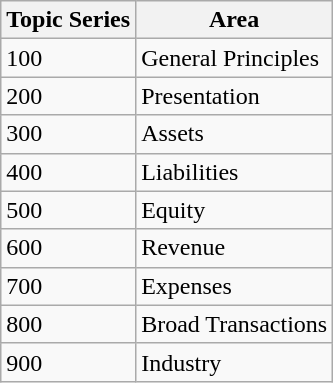<table class="wikitable">
<tr>
<th>Topic Series</th>
<th>Area</th>
</tr>
<tr>
<td>100</td>
<td>General Principles</td>
</tr>
<tr>
<td>200</td>
<td>Presentation</td>
</tr>
<tr>
<td>300</td>
<td>Assets</td>
</tr>
<tr>
<td>400</td>
<td>Liabilities</td>
</tr>
<tr>
<td>500</td>
<td>Equity</td>
</tr>
<tr>
<td>600</td>
<td>Revenue</td>
</tr>
<tr>
<td>700</td>
<td>Expenses</td>
</tr>
<tr>
<td>800</td>
<td>Broad Transactions</td>
</tr>
<tr>
<td>900</td>
<td>Industry</td>
</tr>
</table>
